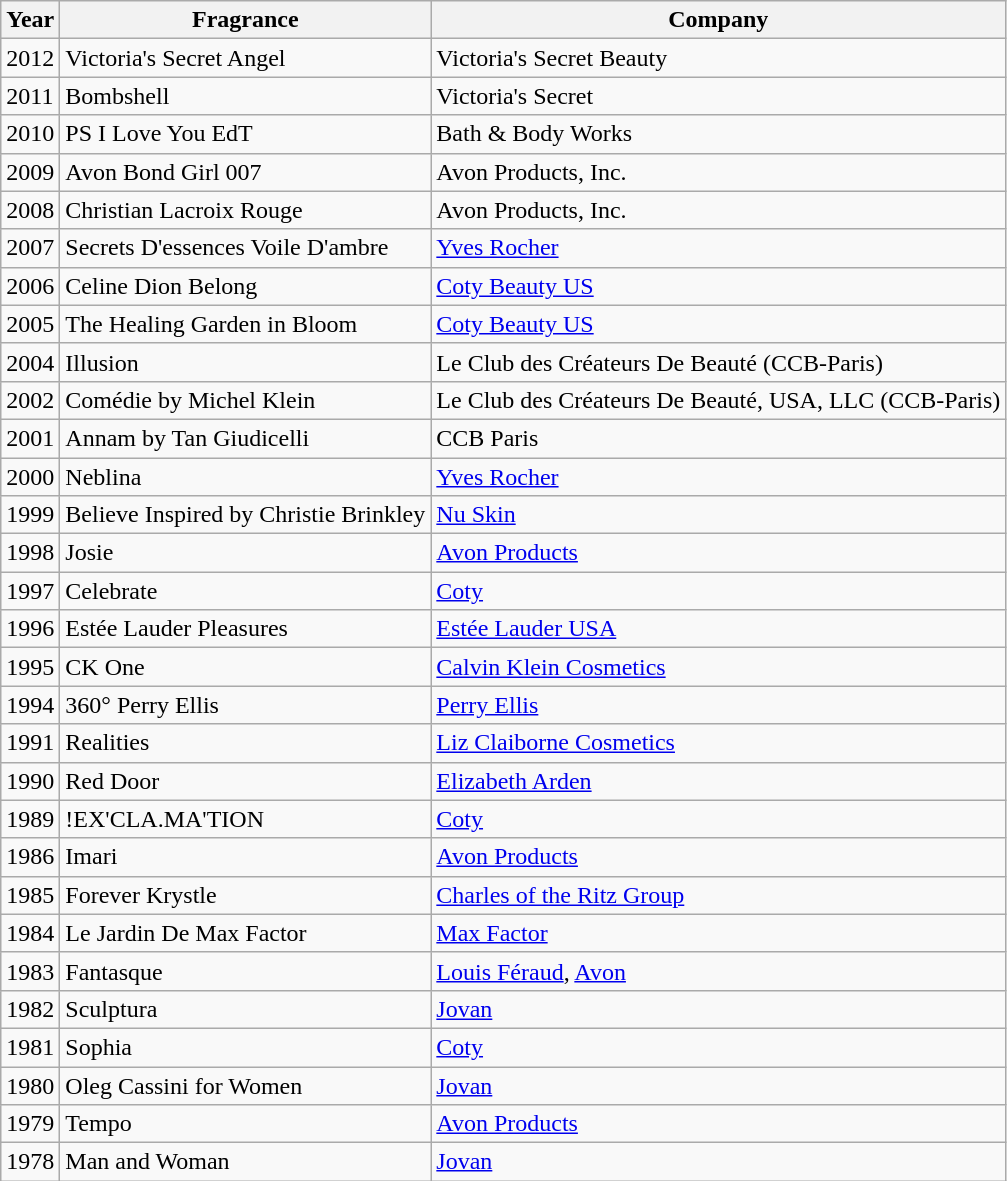<table class="wikitable sortable">
<tr>
<th>Year</th>
<th>Fragrance</th>
<th>Company</th>
</tr>
<tr>
<td>2012</td>
<td>Victoria's Secret Angel</td>
<td>Victoria's Secret Beauty</td>
</tr>
<tr>
<td>2011</td>
<td>Bombshell</td>
<td>Victoria's Secret</td>
</tr>
<tr>
<td>2010</td>
<td>PS I Love You EdT</td>
<td>Bath & Body Works</td>
</tr>
<tr>
<td>2009</td>
<td>Avon Bond Girl 007</td>
<td>Avon Products, Inc.</td>
</tr>
<tr>
<td>2008</td>
<td>Christian Lacroix Rouge</td>
<td>Avon Products, Inc.</td>
</tr>
<tr>
<td>2007</td>
<td>Secrets D'essences Voile D'ambre</td>
<td><a href='#'>Yves Rocher</a></td>
</tr>
<tr>
<td>2006</td>
<td>Celine Dion Belong</td>
<td><a href='#'>Coty Beauty US</a></td>
</tr>
<tr>
<td>2005</td>
<td>The Healing Garden in Bloom</td>
<td><a href='#'>Coty Beauty US</a></td>
</tr>
<tr>
<td>2004</td>
<td>Illusion</td>
<td>Le Club des Créateurs De Beauté (CCB-Paris)</td>
</tr>
<tr>
<td>2002</td>
<td>Comédie by Michel Klein</td>
<td>Le Club des Créateurs De Beauté, USA, LLC (CCB-Paris)</td>
</tr>
<tr>
<td>2001</td>
<td>Annam by Tan Giudicelli</td>
<td>CCB Paris</td>
</tr>
<tr>
<td>2000</td>
<td>Neblina</td>
<td><a href='#'>Yves Rocher</a></td>
</tr>
<tr>
<td>1999</td>
<td>Believe Inspired by Christie Brinkley</td>
<td><a href='#'>Nu Skin</a></td>
</tr>
<tr>
<td>1998</td>
<td>Josie</td>
<td><a href='#'>Avon Products</a></td>
</tr>
<tr>
<td>1997</td>
<td>Celebrate</td>
<td><a href='#'>Coty</a></td>
</tr>
<tr>
<td>1996</td>
<td>Estée Lauder Pleasures</td>
<td><a href='#'>Estée Lauder USA</a></td>
</tr>
<tr>
<td>1995</td>
<td>CK One</td>
<td><a href='#'>Calvin Klein Cosmetics</a></td>
</tr>
<tr>
<td>1994</td>
<td>360° Perry Ellis</td>
<td><a href='#'>Perry Ellis</a></td>
</tr>
<tr>
<td>1991</td>
<td>Realities</td>
<td><a href='#'>Liz Claiborne Cosmetics</a></td>
</tr>
<tr>
<td>1990</td>
<td>Red Door</td>
<td><a href='#'>Elizabeth Arden</a></td>
</tr>
<tr>
<td>1989</td>
<td>!EX'CLA.MA'TION</td>
<td><a href='#'>Coty</a></td>
</tr>
<tr>
<td>1986</td>
<td>Imari</td>
<td><a href='#'>Avon Products</a></td>
</tr>
<tr>
<td>1985</td>
<td>Forever Krystle</td>
<td><a href='#'>Charles of the Ritz Group</a></td>
</tr>
<tr>
<td>1984</td>
<td>Le Jardin De Max Factor</td>
<td><a href='#'>Max Factor</a></td>
</tr>
<tr>
<td>1983</td>
<td>Fantasque</td>
<td><a href='#'>Louis Féraud</a>, <a href='#'>Avon</a></td>
</tr>
<tr>
<td>1982</td>
<td>Sculptura</td>
<td><a href='#'>Jovan</a></td>
</tr>
<tr>
<td>1981</td>
<td>Sophia</td>
<td><a href='#'>Coty</a></td>
</tr>
<tr>
<td>1980</td>
<td>Oleg Cassini for Women</td>
<td><a href='#'>Jovan</a></td>
</tr>
<tr>
<td>1979</td>
<td>Tempo</td>
<td><a href='#'>Avon Products</a></td>
</tr>
<tr>
<td>1978</td>
<td>Man and Woman</td>
<td><a href='#'>Jovan</a></td>
</tr>
</table>
